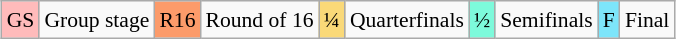<table class="wikitable" style="margin:0.5em auto; font-size:90%; line-height:1.25em;">
<tr>
<td style="background-color:#FFBBBB; text-align:center;">GS</td>
<td>Group stage</td>
<td style="background-color:#FC9B6A; text-align:center;">R16</td>
<td>Round of 16</td>
<td style="background-color:#FAD978; text-align:center;">¼</td>
<td>Quarterfinals</td>
<td style="background-color:#7DFADB; text-align:center;">½</td>
<td>Semifinals</td>
<td style="background-color:#7DE5FA; text-align:center;">F</td>
<td>Final</td>
</tr>
</table>
